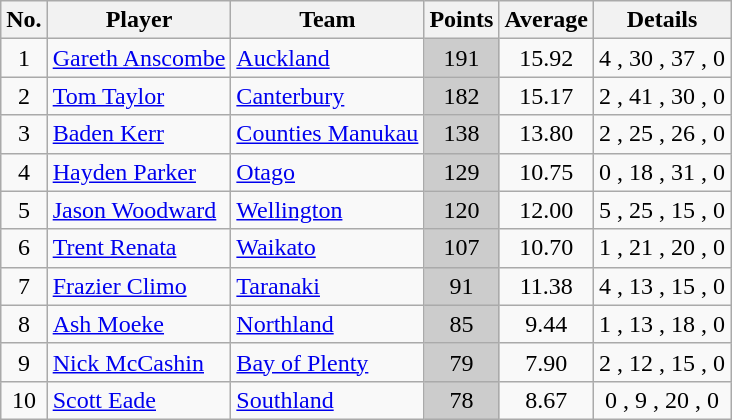<table class="wikitable sortable" style="text-align:center">
<tr>
<th>No.</th>
<th>Player</th>
<th>Team</th>
<th>Points</th>
<th>Average</th>
<th class="unsortable">Details</th>
</tr>
<tr>
<td>1</td>
<td style="text-align:left"><a href='#'>Gareth Anscombe</a></td>
<td style="text-align:left"><a href='#'>Auckland</a></td>
<td style="background:#ccc">191</td>
<td>15.92</td>
<td>4 , 30 , 37 , 0 </td>
</tr>
<tr>
<td>2</td>
<td style="text-align:left"><a href='#'>Tom Taylor</a></td>
<td style="text-align:left"><a href='#'>Canterbury</a></td>
<td style="background:#ccc">182</td>
<td>15.17</td>
<td>2 , 41 , 30 , 0 </td>
</tr>
<tr>
<td>3</td>
<td style="text-align:left"><a href='#'>Baden Kerr</a></td>
<td style="text-align:left"><a href='#'>Counties Manukau</a></td>
<td style="background:#ccc">138</td>
<td>13.80</td>
<td>2 , 25 , 26 , 0 </td>
</tr>
<tr>
<td>4</td>
<td style="text-align:left"><a href='#'>Hayden Parker</a></td>
<td style="text-align:left"><a href='#'>Otago</a></td>
<td style="background:#ccc">129</td>
<td>10.75</td>
<td>0 , 18 , 31 , 0 </td>
</tr>
<tr>
<td>5</td>
<td style="text-align:left"><a href='#'>Jason Woodward</a></td>
<td style="text-align:left"><a href='#'>Wellington</a></td>
<td style="background:#ccc">120</td>
<td>12.00</td>
<td>5 , 25 , 15 , 0 </td>
</tr>
<tr>
<td>6</td>
<td style="text-align:left"><a href='#'>Trent Renata</a></td>
<td style="text-align:left"><a href='#'>Waikato</a></td>
<td style="background:#ccc">107</td>
<td>10.70</td>
<td>1 , 21 , 20 , 0 </td>
</tr>
<tr>
<td>7</td>
<td style="text-align:left"><a href='#'>Frazier Climo</a></td>
<td style="text-align:left"><a href='#'>Taranaki</a></td>
<td style="background:#ccc">91</td>
<td>11.38</td>
<td>4 , 13 , 15 , 0 </td>
</tr>
<tr>
<td>8</td>
<td style="text-align:left"><a href='#'>Ash Moeke</a></td>
<td style="text-align:left"><a href='#'>Northland</a></td>
<td style="background:#ccc">85</td>
<td>9.44</td>
<td>1 , 13 , 18 , 0 </td>
</tr>
<tr>
<td>9</td>
<td style="text-align:left"><a href='#'>Nick McCashin</a></td>
<td style="text-align:left"><a href='#'>Bay of Plenty</a></td>
<td style="background:#ccc">79</td>
<td>7.90</td>
<td>2 , 12 , 15 , 0 </td>
</tr>
<tr>
<td>10</td>
<td style="text-align:left"><a href='#'>Scott Eade</a></td>
<td style="text-align:left"><a href='#'>Southland</a></td>
<td style="background:#ccc">78</td>
<td>8.67</td>
<td>0 , 9 , 20 , 0 </td>
</tr>
</table>
